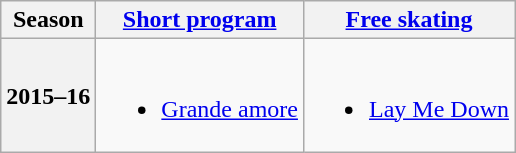<table class=wikitable style=text-align:center>
<tr>
<th>Season</th>
<th><a href='#'>Short program</a></th>
<th><a href='#'>Free skating</a></th>
</tr>
<tr>
<th>2015–16 <br> </th>
<td><br><ul><li><a href='#'>Grande amore</a> <br></li></ul></td>
<td><br><ul><li><a href='#'>Lay Me Down</a> <br></li></ul></td>
</tr>
</table>
